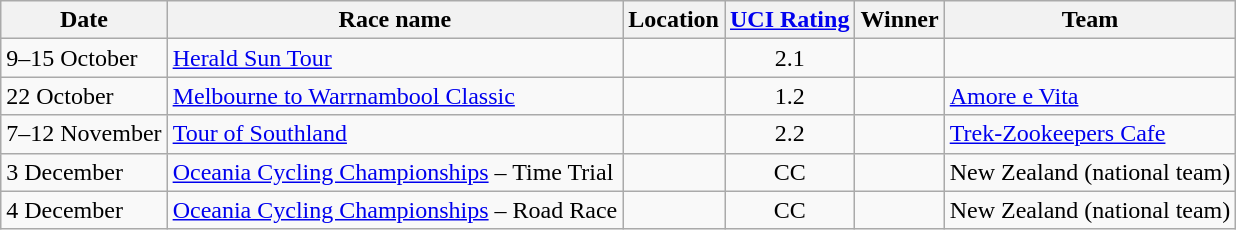<table class="wikitable sortable">
<tr>
<th>Date</th>
<th>Race name</th>
<th>Location</th>
<th><a href='#'>UCI Rating</a></th>
<th>Winner</th>
<th>Team</th>
</tr>
<tr>
<td>9–15 October</td>
<td><a href='#'>Herald Sun Tour</a></td>
<td></td>
<td align=center>2.1</td>
<td></td>
<td></td>
</tr>
<tr>
<td>22 October</td>
<td><a href='#'>Melbourne to Warrnambool Classic</a></td>
<td></td>
<td align=center>1.2</td>
<td></td>
<td><a href='#'>Amore e Vita</a></td>
</tr>
<tr>
<td>7–12 November</td>
<td><a href='#'>Tour of Southland</a></td>
<td></td>
<td align=center>2.2</td>
<td></td>
<td><a href='#'>Trek-Zookeepers Cafe</a></td>
</tr>
<tr>
<td>3 December</td>
<td><a href='#'>Oceania Cycling Championships</a> – Time Trial</td>
<td></td>
<td align=center>CC</td>
<td></td>
<td>New Zealand (national team)</td>
</tr>
<tr>
<td>4 December</td>
<td><a href='#'>Oceania Cycling Championships</a> – Road Race</td>
<td></td>
<td align=center>CC</td>
<td></td>
<td>New Zealand (national team)</td>
</tr>
</table>
